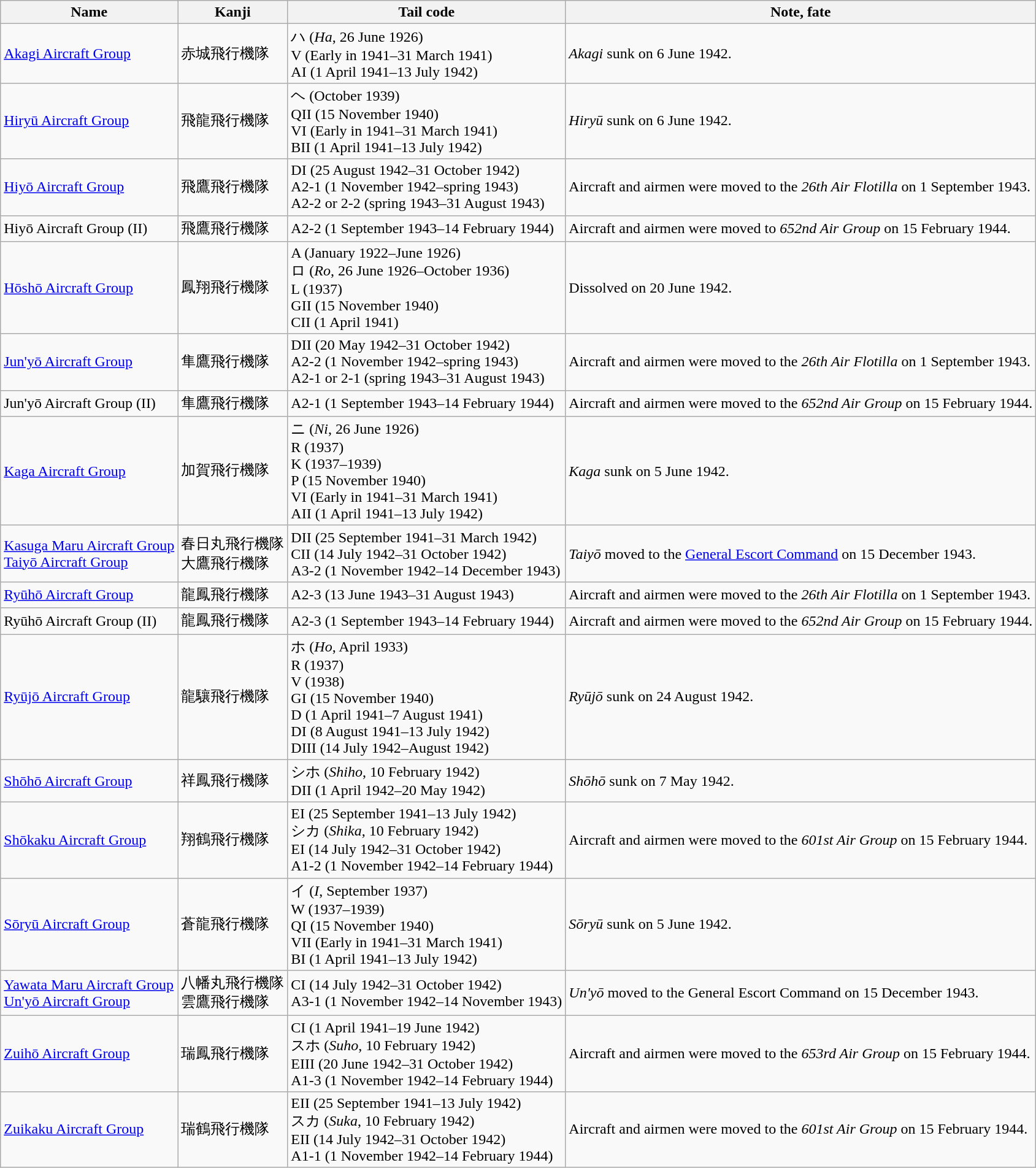<table class="wikitable">
<tr>
<th>Name</th>
<th>Kanji</th>
<th>Tail code</th>
<th>Note, fate</th>
</tr>
<tr>
<td><a href='#'>Akagi Aircraft Group</a></td>
<td>赤城飛行機隊</td>
<td>ハ (<em>Ha</em>, 26 June 1926)<br>V (Early in 1941–31 March 1941)<br>AI (1 April 1941–13 July 1942)</td>
<td><em>Akagi</em> sunk on 6 June 1942.</td>
</tr>
<tr>
<td><a href='#'>Hiryū Aircraft Group</a></td>
<td>飛龍飛行機隊</td>
<td>ヘ (October 1939)<br>QII (15 November 1940)<br>VI (Early in 1941–31 March 1941)<br>BII (1 April 1941–13 July 1942)</td>
<td><em>Hiryū</em> sunk on 6 June 1942.</td>
</tr>
<tr>
<td><a href='#'>Hiyō Aircraft Group</a></td>
<td>飛鷹飛行機隊</td>
<td>DI (25 August 1942–31 October 1942)<br>A2-1 (1 November 1942–spring 1943)<br>A2-2 or 2-2 (spring 1943–31 August 1943)</td>
<td>Aircraft and airmen were moved to the <em>26th Air Flotilla</em> on 1 September 1943.</td>
</tr>
<tr>
<td>Hiyō Aircraft Group (II)</td>
<td>飛鷹飛行機隊</td>
<td>A2-2 (1 September 1943–14 February 1944)</td>
<td>Aircraft and airmen were moved to <em>652nd Air Group</em> on 15 February 1944.</td>
</tr>
<tr>
<td><a href='#'>Hōshō Aircraft Group</a></td>
<td>鳳翔飛行機隊</td>
<td>A (January 1922–June 1926)<br>ロ (<em>Ro</em>, 26 June 1926–October 1936)<br>L (1937)<br>GII (15 November 1940)<br>CII (1 April 1941)</td>
<td>Dissolved on 20 June 1942.</td>
</tr>
<tr>
<td><a href='#'>Jun'yō Aircraft Group</a></td>
<td>隼鷹飛行機隊</td>
<td>DII (20 May 1942–31 October 1942)<br>A2-2 (1 November 1942–spring 1943)<br>A2-1 or 2-1 (spring 1943–31 August 1943)</td>
<td>Aircraft and airmen were moved to the <em>26th Air Flotilla</em> on 1 September 1943.</td>
</tr>
<tr>
<td>Jun'yō Aircraft Group (II)</td>
<td>隼鷹飛行機隊</td>
<td>A2-1 (1 September 1943–14 February 1944)</td>
<td>Aircraft and airmen were moved to the <em>652nd Air Group</em> on 15 February 1944.</td>
</tr>
<tr>
<td><a href='#'>Kaga Aircraft Group</a></td>
<td>加賀飛行機隊</td>
<td>ニ (<em>Ni</em>, 26 June 1926)<br>R (1937)<br>K (1937–1939)<br>P (15 November 1940)<br>VI (Early in 1941–31 March 1941)<br>AII (1 April 1941–13 July 1942)</td>
<td><em>Kaga</em> sunk on 5 June 1942.</td>
</tr>
<tr>
<td><a href='#'>Kasuga Maru Aircraft Group<br>Taiyō Aircraft Group</a></td>
<td>春日丸飛行機隊<br>大鷹飛行機隊</td>
<td>DII (25 September 1941–31 March 1942)<br>CII (14 July 1942–31 October 1942)<br>A3-2 (1 November 1942–14 December 1943)</td>
<td><em>Taiyō</em> moved to the <a href='#'>General Escort Command</a> on 15 December 1943.</td>
</tr>
<tr>
<td><a href='#'>Ryūhō Aircraft Group</a></td>
<td>龍鳳飛行機隊</td>
<td>A2-3 (13 June 1943–31 August 1943)</td>
<td>Aircraft and airmen were moved to the <em>26th Air Flotilla</em> on 1 September 1943.</td>
</tr>
<tr>
<td>Ryūhō Aircraft Group (II)</td>
<td>龍鳳飛行機隊</td>
<td>A2-3 (1 September 1943–14 February 1944)</td>
<td>Aircraft and airmen were moved to the <em>652nd Air Group</em> on 15 February 1944.</td>
</tr>
<tr>
<td><a href='#'>Ryūjō Aircraft Group</a></td>
<td>龍驤飛行機隊</td>
<td>ホ (<em>Ho</em>, April 1933)<br>R (1937)<br>V (1938)<br>GI (15 November 1940)<br>D (1 April 1941–7 August 1941)<br>DI (8 August 1941–13 July 1942)<br>DIII (14 July 1942–August 1942)</td>
<td><em>Ryūjō</em> sunk on 24 August 1942.</td>
</tr>
<tr>
<td><a href='#'>Shōhō Aircraft Group</a></td>
<td>祥鳳飛行機隊</td>
<td>シホ (<em>Shiho</em>, 10 February 1942)<br>DII (1 April 1942–20 May 1942)</td>
<td><em>Shōhō</em> sunk on 7 May 1942.</td>
</tr>
<tr>
<td><a href='#'>Shōkaku Aircraft Group</a></td>
<td>翔鶴飛行機隊</td>
<td>EI (25 September 1941–13 July 1942)<br>シカ (<em>Shika</em>, 10 February 1942)<br>EI (14 July 1942–31 October 1942)<br>A1-2 (1 November 1942–14 February 1944)</td>
<td>Aircraft and airmen were moved to the <em>601st Air Group</em> on 15 February 1944.</td>
</tr>
<tr>
<td><a href='#'>Sōryū Aircraft Group</a></td>
<td>蒼龍飛行機隊</td>
<td>イ (<em>I</em>, September 1937)<br>W (1937–1939)<br>QI (15 November 1940)<br>VII (Early in 1941–31 March 1941)<br>BI (1 April 1941–13 July 1942)</td>
<td><em>Sōryū</em>  sunk on 5 June 1942.</td>
</tr>
<tr>
<td><a href='#'>Yawata Maru Aircraft Group<br>Un'yō Aircraft Group</a></td>
<td>八幡丸飛行機隊<br>雲鷹飛行機隊</td>
<td>CI (14 July 1942–31 October 1942)<br>A3-1 (1 November 1942–14 November 1943)</td>
<td><em>Un'yō</em> moved to the General Escort Command on 15 December 1943.</td>
</tr>
<tr>
<td><a href='#'>Zuihō Aircraft Group</a></td>
<td>瑞鳳飛行機隊</td>
<td>CI (1 April 1941–19 June 1942)<br>スホ (<em>Suho</em>, 10 February 1942)<br>EIII (20 June 1942–31 October 1942)<br>A1-3 (1 November 1942–14 February 1944)</td>
<td>Aircraft and airmen were moved to the <em>653rd Air Group</em> on 15 February 1944.</td>
</tr>
<tr>
<td><a href='#'>Zuikaku Aircraft Group</a></td>
<td>瑞鶴飛行機隊</td>
<td>EII (25 September 1941–13 July 1942)<br>スカ (<em>Suka</em>, 10 February 1942)<br>EII (14 July 1942–31 October 1942)<br>A1-1 (1 November 1942–14 February 1944)</td>
<td>Aircraft and airmen were moved to the <em>601st Air Group</em> on 15 February 1944.</td>
</tr>
</table>
